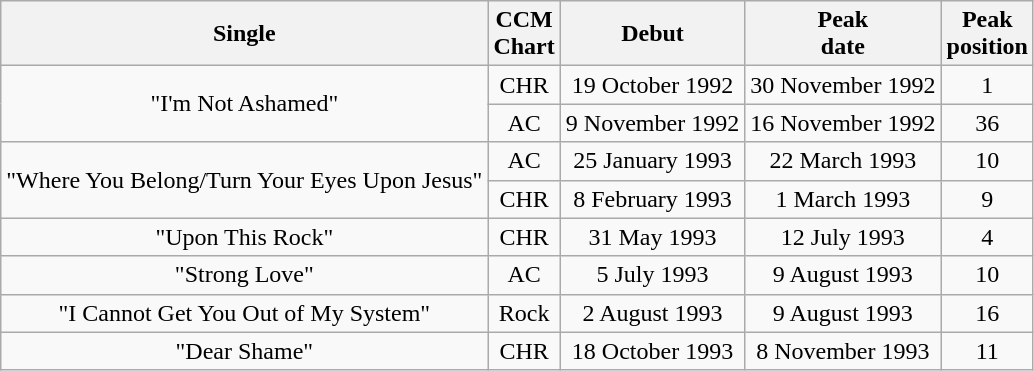<table class="wikitable" style="text-align:center;">
<tr>
<th>Single</th>
<th>CCM<br>Chart</th>
<th>Debut</th>
<th>Peak<br>date</th>
<th>Peak<br>position</th>
</tr>
<tr>
<td rowspan="2">"I'm Not Ashamed"</td>
<td>CHR</td>
<td>19 October 1992</td>
<td>30 November 1992</td>
<td>1</td>
</tr>
<tr>
<td>AC</td>
<td>9 November 1992</td>
<td>16 November 1992</td>
<td>36</td>
</tr>
<tr>
<td rowspan="2">"Where You Belong/Turn Your Eyes Upon Jesus"</td>
<td>AC</td>
<td>25 January 1993</td>
<td>22 March 1993</td>
<td>10</td>
</tr>
<tr>
<td>CHR</td>
<td>8 February 1993</td>
<td>1 March 1993</td>
<td>9</td>
</tr>
<tr>
<td>"Upon This Rock"</td>
<td>CHR</td>
<td>31 May 1993</td>
<td>12 July 1993</td>
<td>4</td>
</tr>
<tr>
<td>"Strong Love"</td>
<td>AC</td>
<td>5 July 1993</td>
<td>9 August 1993</td>
<td>10</td>
</tr>
<tr>
<td>"I Cannot Get You Out of My System"</td>
<td>Rock</td>
<td>2 August 1993</td>
<td>9 August 1993</td>
<td>16</td>
</tr>
<tr>
<td>"Dear Shame"</td>
<td>CHR</td>
<td>18 October 1993</td>
<td>8 November 1993</td>
<td>11</td>
</tr>
</table>
